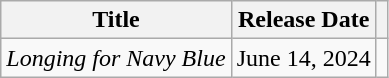<table class="wikitable">
<tr>
<th>Title</th>
<th>Release Date</th>
<th></th>
</tr>
<tr>
<td><em>Longing for Navy Blue</em></td>
<td>June 14, 2024</td>
<td></td>
</tr>
</table>
